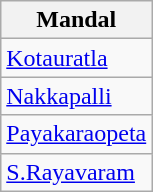<table class="wikitable sortable static-row-numbers static-row-header-hash">
<tr>
<th>Mandal</th>
</tr>
<tr>
<td><a href='#'>Kotauratla</a></td>
</tr>
<tr>
<td><a href='#'>Nakkapalli</a></td>
</tr>
<tr>
<td><a href='#'>Payakaraopeta</a></td>
</tr>
<tr>
<td><a href='#'>S.Rayavaram</a></td>
</tr>
</table>
